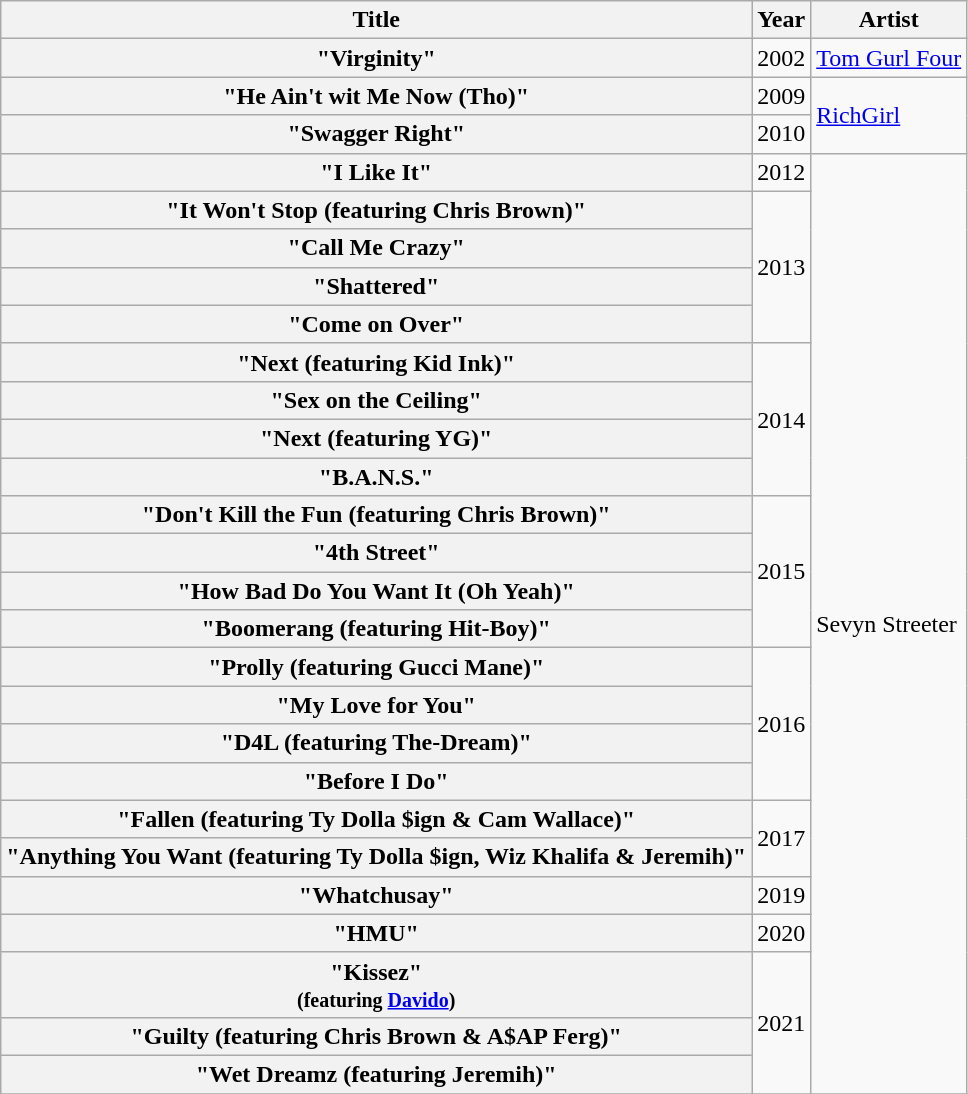<table class="wikitable plainrowheaders">
<tr>
<th scope="col">Title</th>
<th scope="col">Year</th>
<th scope="col">Artist</th>
</tr>
<tr>
<th scope="row">"Virginity"</th>
<td>2002</td>
<td><a href='#'>Tom Gurl Four</a></td>
</tr>
<tr>
<th scope="row">"He Ain't wit Me Now (Tho)"</th>
<td>2009</td>
<td rowspan="2"><a href='#'>RichGirl</a></td>
</tr>
<tr>
<th scope="row">"Swagger Right"</th>
<td>2010</td>
</tr>
<tr>
<th scope="row">"I Like It"</th>
<td>2012</td>
<td rowspan="24">Sevyn Streeter</td>
</tr>
<tr>
<th scope="row">"It Won't Stop (featuring Chris Brown)"</th>
<td style="text-align:center;" rowspan="4">2013</td>
</tr>
<tr>
<th scope="row">"Call Me Crazy"</th>
</tr>
<tr>
<th scope="row">"Shattered"</th>
</tr>
<tr>
<th scope="row">"Come on Over"</th>
</tr>
<tr>
<th scope="row">"Next (featuring Kid Ink)"</th>
<td style="text-align:center;" rowspan="4">2014</td>
</tr>
<tr>
<th scope="row">"Sex on the Ceiling"</th>
</tr>
<tr>
<th scope="row">"Next (featuring YG)"</th>
</tr>
<tr>
<th scope="row">"B.A.N.S."</th>
</tr>
<tr>
<th scope="row">"Don't Kill the Fun (featuring Chris Brown)"</th>
<td style="text-align:center;" rowspan="4">2015</td>
</tr>
<tr>
<th scope="row">"4th Street"</th>
</tr>
<tr>
<th scope="row">"How Bad Do You Want It (Oh Yeah)"</th>
</tr>
<tr>
<th scope="row">"Boomerang (featuring Hit-Boy)"</th>
</tr>
<tr>
<th scope="row">"Prolly (featuring Gucci Mane)"</th>
<td style="text-align:center;" rowspan="4">2016</td>
</tr>
<tr>
<th scope="row">"My Love for You"</th>
</tr>
<tr>
<th scope="row">"D4L (featuring The-Dream)"</th>
</tr>
<tr>
<th scope="row">"Before I Do"</th>
</tr>
<tr>
<th scope="row">"Fallen (featuring Ty Dolla $ign & Cam Wallace)"</th>
<td style="text-align:center;" rowspan="2">2017</td>
</tr>
<tr>
<th scope="row">"Anything You Want (featuring Ty Dolla $ign, Wiz Khalifa & Jeremih)"</th>
</tr>
<tr>
<th scope="row">"Whatchusay"</th>
<td style="text-align:center;" rowspan="1">2019</td>
</tr>
<tr>
<th scope="row">"HMU"</th>
<td style="text-align:center;" rowspan="1">2020</td>
</tr>
<tr>
<th scope="row">"Kissez"<br><small>(featuring <a href='#'>Davido</a>)</small></th>
<td style="text-align:center;" rowspan="3">2021</td>
</tr>
<tr>
<th scope="row">"Guilty (featuring Chris Brown & A$AP Ferg)"</th>
</tr>
<tr>
<th scope="row">"Wet Dreamz (featuring Jeremih)"</th>
</tr>
<tr>
</tr>
</table>
